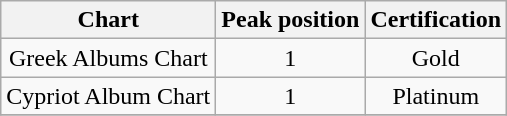<table class="wikitable">
<tr>
<th align="left">Chart</th>
<th align="left">Peak position</th>
<th align="left">Certification</th>
</tr>
<tr>
<td align="center">Greek Albums Chart</td>
<td align="center">1</td>
<td align="center">Gold</td>
</tr>
<tr>
<td align="center">Cypriot Album Chart</td>
<td align="center">1</td>
<td align="center">Platinum</td>
</tr>
<tr>
</tr>
</table>
